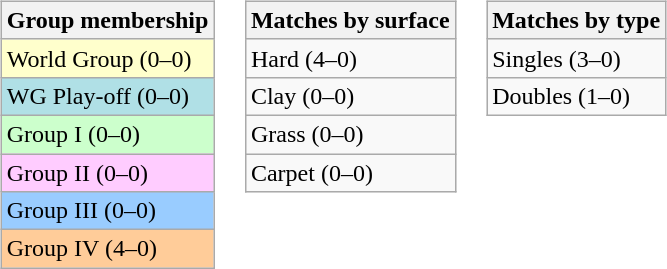<table>
<tr valign=top>
<td><br><table class=wikitable>
<tr>
<th>Group membership</th>
</tr>
<tr bgcolor=#FFFFCC>
<td>World Group (0–0)</td>
</tr>
<tr style="background:#B0E0E6;">
<td>WG Play-off (0–0)</td>
</tr>
<tr bgcolor=#CCFFCC>
<td>Group I (0–0)</td>
</tr>
<tr bgcolor=#FFCCFF>
<td>Group II (0–0)</td>
</tr>
<tr bgcolor=#99CCFF>
<td>Group III (0–0)</td>
</tr>
<tr bgcolor=#FFCC99>
<td>Group IV (4–0)</td>
</tr>
</table>
</td>
<td><br><table class=wikitable>
<tr>
<th>Matches by surface</th>
</tr>
<tr>
<td>Hard (4–0)</td>
</tr>
<tr>
<td>Clay (0–0)</td>
</tr>
<tr>
<td>Grass (0–0)</td>
</tr>
<tr>
<td>Carpet (0–0)</td>
</tr>
</table>
</td>
<td><br><table class=wikitable>
<tr>
<th>Matches by type</th>
</tr>
<tr>
<td>Singles (3–0)</td>
</tr>
<tr>
<td>Doubles (1–0)</td>
</tr>
</table>
</td>
</tr>
</table>
